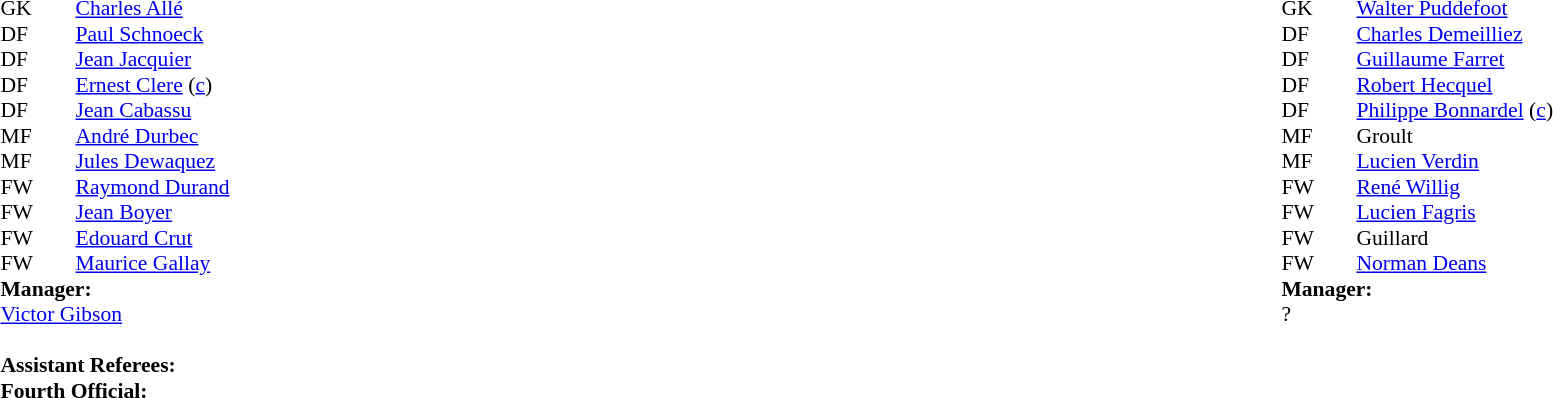<table width=100%>
<tr>
<td valign="top" width="50%"><br><table style=font-size:90% cellspacing=0 cellpadding=0>
<tr>
<td colspan="4"></td>
</tr>
<tr>
<th width=25></th>
<th width=25></th>
</tr>
<tr>
<td>GK</td>
<td><strong></strong></td>
<td> <a href='#'>Charles Allé</a></td>
</tr>
<tr>
<td>DF</td>
<td><strong></strong></td>
<td> <a href='#'>Paul Schnoeck</a></td>
</tr>
<tr>
<td>DF</td>
<td><strong></strong></td>
<td> <a href='#'>Jean Jacquier</a></td>
</tr>
<tr>
<td>DF</td>
<td><strong></strong></td>
<td> <a href='#'>Ernest Clere</a> (<a href='#'>c</a>)</td>
</tr>
<tr>
<td>DF</td>
<td><strong></strong></td>
<td> <a href='#'>Jean Cabassu</a></td>
</tr>
<tr>
<td>MF</td>
<td><strong></strong></td>
<td> <a href='#'>André Durbec</a></td>
</tr>
<tr>
<td>MF</td>
<td><strong></strong></td>
<td> <a href='#'>Jules Dewaquez</a></td>
</tr>
<tr>
<td>FW</td>
<td><strong></strong></td>
<td> <a href='#'>Raymond Durand</a></td>
</tr>
<tr>
<td>FW</td>
<td><strong></strong></td>
<td> <a href='#'>Jean Boyer</a></td>
</tr>
<tr>
<td>FW</td>
<td><strong></strong></td>
<td> <a href='#'>Edouard Crut</a></td>
</tr>
<tr>
<td>FW</td>
<td><strong></strong></td>
<td> <a href='#'>Maurice Gallay</a></td>
</tr>
<tr>
<td colspan=3><strong>Manager:</strong></td>
</tr>
<tr>
<td colspan=4> <a href='#'>Victor Gibson</a><br><br><strong>Assistant Referees:</strong><br>
<strong>Fourth Official:</strong><br></td>
</tr>
</table>
</td>
<td valign="top" width="50%"><br><table style="font-size: 90%" cellspacing="0" cellpadding="0" align=center>
<tr>
<td colspan="4"></td>
</tr>
<tr>
<th width=25></th>
<th width=25></th>
</tr>
<tr>
<td>GK</td>
<td><strong></strong></td>
<td> <a href='#'>Walter Puddefoot</a></td>
</tr>
<tr>
<td>DF</td>
<td><strong></strong></td>
<td> <a href='#'>Charles Demeilliez</a></td>
</tr>
<tr>
<td>DF</td>
<td><strong></strong></td>
<td> <a href='#'>Guillaume Farret</a></td>
</tr>
<tr>
<td>DF</td>
<td><strong></strong></td>
<td> <a href='#'>Robert Hecquel</a></td>
</tr>
<tr>
<td>DF</td>
<td><strong></strong></td>
<td> <a href='#'>Philippe Bonnardel</a> (<a href='#'>c</a>)</td>
</tr>
<tr>
<td>MF</td>
<td><strong></strong></td>
<td> Groult</td>
</tr>
<tr>
<td>MF</td>
<td><strong></strong></td>
<td> <a href='#'>Lucien Verdin</a></td>
</tr>
<tr>
<td>FW</td>
<td><strong></strong></td>
<td> <a href='#'>René Willig</a></td>
</tr>
<tr>
<td>FW</td>
<td><strong></strong></td>
<td> <a href='#'>Lucien Fagris</a></td>
</tr>
<tr>
<td>FW</td>
<td><strong></strong></td>
<td> Guillard</td>
</tr>
<tr>
<td>FW</td>
<td><strong></strong></td>
<td> <a href='#'>Norman Deans</a></td>
</tr>
<tr>
<td colspan=3><strong>Manager:</strong></td>
</tr>
<tr>
<td colspan=4>?</td>
</tr>
</table>
</td>
</tr>
</table>
